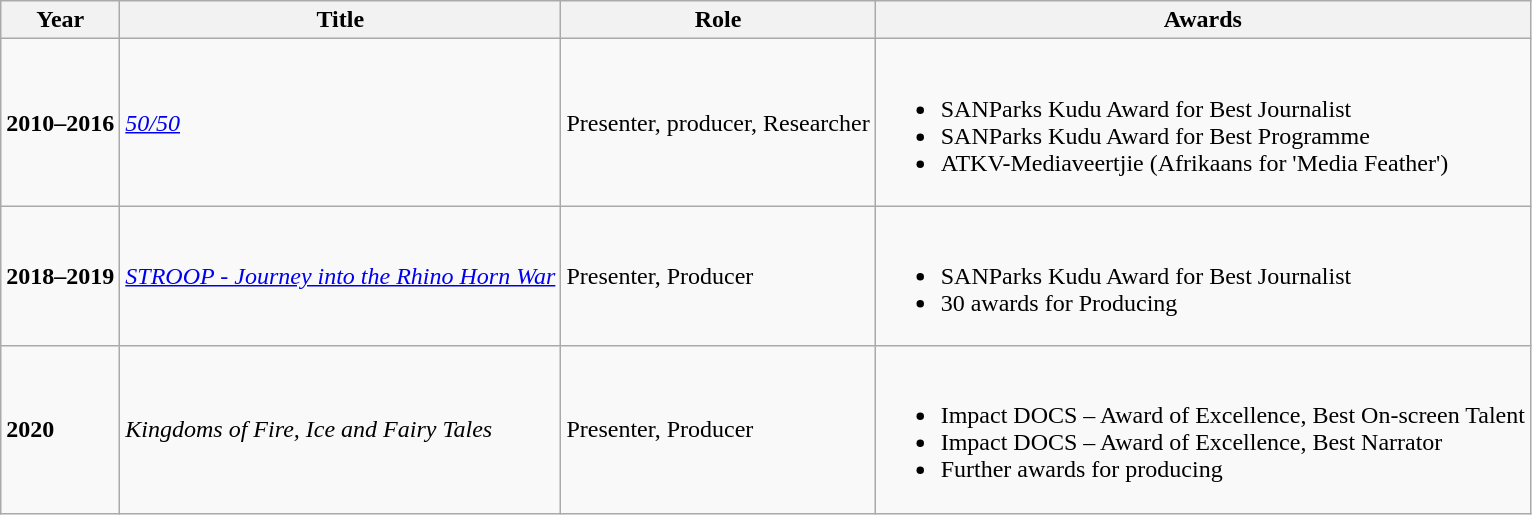<table class="wikitable"  style="margin: lem auto lem auto;">
<tr>
<th scope="Col">Year</th>
<th scope="Col">Title</th>
<th scope="Col">Role</th>
<th scope="Col">Awards</th>
</tr>
<tr>
<td><strong>2010–2016</strong></td>
<td><em><a href='#'>50/50</a></em></td>
<td>Presenter, producer, Researcher</td>
<td><br><ul><li>SANParks Kudu Award for Best Journalist</li><li>SANParks Kudu Award for Best Programme</li><li>ATKV-Mediaveertjie (Afrikaans for 'Media Feather')</li></ul></td>
</tr>
<tr>
<td><strong>2018–2019</strong></td>
<td><em><a href='#'>STROOP - Journey into the Rhino Horn War</a></em></td>
<td>Presenter, Producer</td>
<td><br><ul><li>SANParks Kudu Award for Best Journalist</li><li>30 awards for Producing</li></ul></td>
</tr>
<tr>
<td><strong>2020</strong></td>
<td><em>Kingdoms of Fire, Ice and Fairy Tales</em></td>
<td>Presenter, Producer</td>
<td><br><ul><li>Impact DOCS – Award of Excellence, Best On-screen Talent</li><li>Impact DOCS – Award of Excellence, Best Narrator</li><li>Further awards for producing</li></ul></td>
</tr>
</table>
